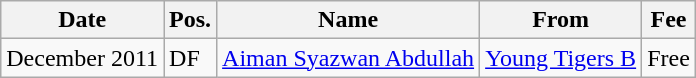<table class="wikitable">
<tr>
<th>Date</th>
<th>Pos.</th>
<th>Name</th>
<th>From</th>
<th>Fee</th>
</tr>
<tr>
<td>December 2011</td>
<td>DF</td>
<td> <a href='#'>Aiman Syazwan Abdullah</a></td>
<td> <a href='#'>Young Tigers B</a></td>
<td>Free</td>
</tr>
</table>
